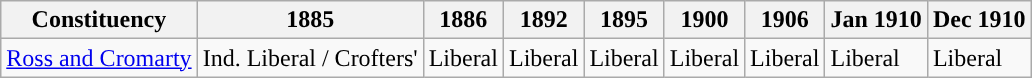<table class="wikitable sortable">
<tr>
<th>Constituency</th>
<th>1885</th>
<th>1886</th>
<th>1892</th>
<th>1895</th>
<th>1900</th>
<th>1906</th>
<th>Jan 1910</th>
<th>Dec 1910</th>
</tr>
<tr>
<td><a href='#'>Ross and Cromarty</a></td>
<td>Ind. Liberal / Crofters'</td>
<td>Liberal</td>
<td>Liberal</td>
<td>Liberal</td>
<td>Liberal</td>
<td>Liberal</td>
<td>Liberal</td>
<td>Liberal</td>
</tr>
</table>
